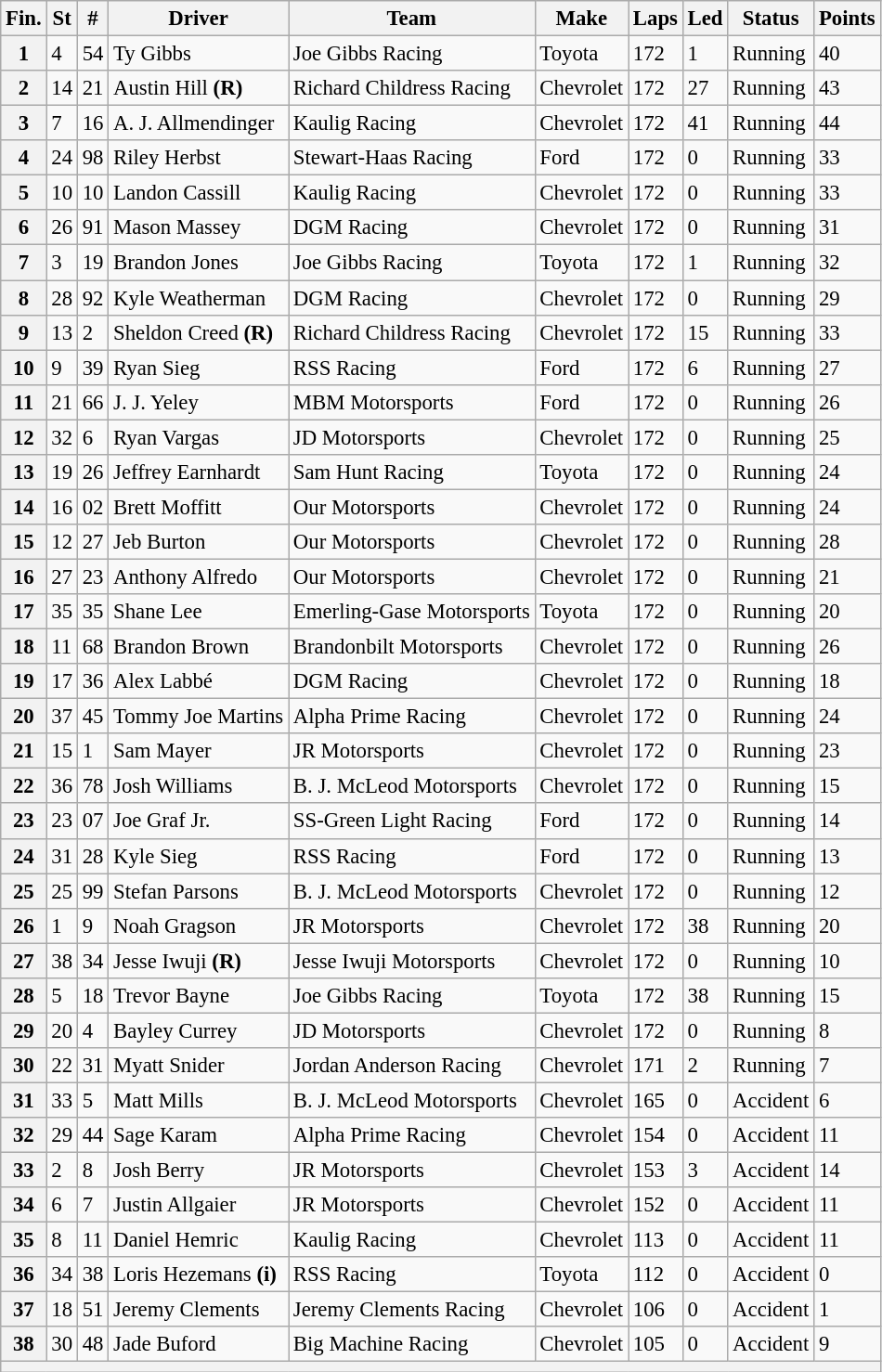<table class="wikitable" style="font-size:95%">
<tr>
<th>Fin.</th>
<th>St</th>
<th>#</th>
<th>Driver</th>
<th>Team</th>
<th>Make</th>
<th>Laps</th>
<th>Led</th>
<th>Status</th>
<th>Points</th>
</tr>
<tr>
<th>1</th>
<td>4</td>
<td>54</td>
<td>Ty Gibbs</td>
<td>Joe Gibbs Racing</td>
<td>Toyota</td>
<td>172</td>
<td>1</td>
<td>Running</td>
<td>40</td>
</tr>
<tr>
<th>2</th>
<td>14</td>
<td>21</td>
<td>Austin Hill <strong>(R)</strong></td>
<td>Richard Childress Racing</td>
<td>Chevrolet</td>
<td>172</td>
<td>27</td>
<td>Running</td>
<td>43</td>
</tr>
<tr>
<th>3</th>
<td>7</td>
<td>16</td>
<td>A. J. Allmendinger</td>
<td>Kaulig Racing</td>
<td>Chevrolet</td>
<td>172</td>
<td>41</td>
<td>Running</td>
<td>44</td>
</tr>
<tr>
<th>4</th>
<td>24</td>
<td>98</td>
<td>Riley Herbst</td>
<td>Stewart-Haas Racing</td>
<td>Ford</td>
<td>172</td>
<td>0</td>
<td>Running</td>
<td>33</td>
</tr>
<tr>
<th>5</th>
<td>10</td>
<td>10</td>
<td>Landon Cassill</td>
<td>Kaulig Racing</td>
<td>Chevrolet</td>
<td>172</td>
<td>0</td>
<td>Running</td>
<td>33</td>
</tr>
<tr>
<th>6</th>
<td>26</td>
<td>91</td>
<td>Mason Massey</td>
<td>DGM Racing</td>
<td>Chevrolet</td>
<td>172</td>
<td>0</td>
<td>Running</td>
<td>31</td>
</tr>
<tr>
<th>7</th>
<td>3</td>
<td>19</td>
<td>Brandon Jones</td>
<td>Joe Gibbs Racing</td>
<td>Toyota</td>
<td>172</td>
<td>1</td>
<td>Running</td>
<td>32</td>
</tr>
<tr>
<th>8</th>
<td>28</td>
<td>92</td>
<td>Kyle Weatherman</td>
<td>DGM Racing</td>
<td>Chevrolet</td>
<td>172</td>
<td>0</td>
<td>Running</td>
<td>29</td>
</tr>
<tr>
<th>9</th>
<td>13</td>
<td>2</td>
<td>Sheldon Creed <strong>(R)</strong></td>
<td>Richard Childress Racing</td>
<td>Chevrolet</td>
<td>172</td>
<td>15</td>
<td>Running</td>
<td>33</td>
</tr>
<tr>
<th>10</th>
<td>9</td>
<td>39</td>
<td>Ryan Sieg</td>
<td>RSS Racing</td>
<td>Ford</td>
<td>172</td>
<td>6</td>
<td>Running</td>
<td>27</td>
</tr>
<tr>
<th>11</th>
<td>21</td>
<td>66</td>
<td>J. J. Yeley</td>
<td>MBM Motorsports</td>
<td>Ford</td>
<td>172</td>
<td>0</td>
<td>Running</td>
<td>26</td>
</tr>
<tr>
<th>12</th>
<td>32</td>
<td>6</td>
<td>Ryan Vargas</td>
<td>JD Motorsports</td>
<td>Chevrolet</td>
<td>172</td>
<td>0</td>
<td>Running</td>
<td>25</td>
</tr>
<tr>
<th>13</th>
<td>19</td>
<td>26</td>
<td>Jeffrey Earnhardt</td>
<td>Sam Hunt Racing</td>
<td>Toyota</td>
<td>172</td>
<td>0</td>
<td>Running</td>
<td>24</td>
</tr>
<tr>
<th>14</th>
<td>16</td>
<td>02</td>
<td>Brett Moffitt</td>
<td>Our Motorsports</td>
<td>Chevrolet</td>
<td>172</td>
<td>0</td>
<td>Running</td>
<td>24</td>
</tr>
<tr>
<th>15</th>
<td>12</td>
<td>27</td>
<td>Jeb Burton</td>
<td>Our Motorsports</td>
<td>Chevrolet</td>
<td>172</td>
<td>0</td>
<td>Running</td>
<td>28</td>
</tr>
<tr>
<th>16</th>
<td>27</td>
<td>23</td>
<td>Anthony Alfredo</td>
<td>Our Motorsports</td>
<td>Chevrolet</td>
<td>172</td>
<td>0</td>
<td>Running</td>
<td>21</td>
</tr>
<tr>
<th>17</th>
<td>35</td>
<td>35</td>
<td>Shane Lee</td>
<td>Emerling-Gase Motorsports</td>
<td>Toyota</td>
<td>172</td>
<td>0</td>
<td>Running</td>
<td>20</td>
</tr>
<tr>
<th>18</th>
<td>11</td>
<td>68</td>
<td>Brandon Brown</td>
<td>Brandonbilt Motorsports</td>
<td>Chevrolet</td>
<td>172</td>
<td>0</td>
<td>Running</td>
<td>26</td>
</tr>
<tr>
<th>19</th>
<td>17</td>
<td>36</td>
<td>Alex Labbé</td>
<td>DGM Racing</td>
<td>Chevrolet</td>
<td>172</td>
<td>0</td>
<td>Running</td>
<td>18</td>
</tr>
<tr>
<th>20</th>
<td>37</td>
<td>45</td>
<td>Tommy Joe Martins</td>
<td>Alpha Prime Racing</td>
<td>Chevrolet</td>
<td>172</td>
<td>0</td>
<td>Running</td>
<td>24</td>
</tr>
<tr>
<th>21</th>
<td>15</td>
<td>1</td>
<td>Sam Mayer</td>
<td>JR Motorsports</td>
<td>Chevrolet</td>
<td>172</td>
<td>0</td>
<td>Running</td>
<td>23</td>
</tr>
<tr>
<th>22</th>
<td>36</td>
<td>78</td>
<td>Josh Williams</td>
<td>B. J. McLeod Motorsports</td>
<td>Chevrolet</td>
<td>172</td>
<td>0</td>
<td>Running</td>
<td>15</td>
</tr>
<tr>
<th>23</th>
<td>23</td>
<td>07</td>
<td>Joe Graf Jr.</td>
<td>SS-Green Light Racing</td>
<td>Ford</td>
<td>172</td>
<td>0</td>
<td>Running</td>
<td>14</td>
</tr>
<tr>
<th>24</th>
<td>31</td>
<td>28</td>
<td>Kyle Sieg</td>
<td>RSS Racing</td>
<td>Ford</td>
<td>172</td>
<td>0</td>
<td>Running</td>
<td>13</td>
</tr>
<tr>
<th>25</th>
<td>25</td>
<td>99</td>
<td>Stefan Parsons</td>
<td>B. J. McLeod Motorsports</td>
<td>Chevrolet</td>
<td>172</td>
<td>0</td>
<td>Running</td>
<td>12</td>
</tr>
<tr>
<th>26</th>
<td>1</td>
<td>9</td>
<td>Noah Gragson</td>
<td>JR Motorsports</td>
<td>Chevrolet</td>
<td>172</td>
<td>38</td>
<td>Running</td>
<td>20</td>
</tr>
<tr>
<th>27</th>
<td>38</td>
<td>34</td>
<td>Jesse Iwuji <strong>(R)</strong></td>
<td>Jesse Iwuji Motorsports</td>
<td>Chevrolet</td>
<td>172</td>
<td>0</td>
<td>Running</td>
<td>10</td>
</tr>
<tr>
<th>28</th>
<td>5</td>
<td>18</td>
<td>Trevor Bayne</td>
<td>Joe Gibbs Racing</td>
<td>Toyota</td>
<td>172</td>
<td>38</td>
<td>Running</td>
<td>15</td>
</tr>
<tr>
<th>29</th>
<td>20</td>
<td>4</td>
<td>Bayley Currey</td>
<td>JD Motorsports</td>
<td>Chevrolet</td>
<td>172</td>
<td>0</td>
<td>Running</td>
<td>8</td>
</tr>
<tr>
<th>30</th>
<td>22</td>
<td>31</td>
<td>Myatt Snider</td>
<td>Jordan Anderson Racing</td>
<td>Chevrolet</td>
<td>171</td>
<td>2</td>
<td>Running</td>
<td>7</td>
</tr>
<tr>
<th>31</th>
<td>33</td>
<td>5</td>
<td>Matt Mills</td>
<td>B. J. McLeod Motorsports</td>
<td>Chevrolet</td>
<td>165</td>
<td>0</td>
<td>Accident</td>
<td>6</td>
</tr>
<tr>
<th>32</th>
<td>29</td>
<td>44</td>
<td>Sage Karam</td>
<td>Alpha Prime Racing</td>
<td>Chevrolet</td>
<td>154</td>
<td>0</td>
<td>Accident</td>
<td>11</td>
</tr>
<tr>
<th>33</th>
<td>2</td>
<td>8</td>
<td>Josh Berry</td>
<td>JR Motorsports</td>
<td>Chevrolet</td>
<td>153</td>
<td>3</td>
<td>Accident</td>
<td>14</td>
</tr>
<tr>
<th>34</th>
<td>6</td>
<td>7</td>
<td>Justin Allgaier</td>
<td>JR Motorsports</td>
<td>Chevrolet</td>
<td>152</td>
<td>0</td>
<td>Accident</td>
<td>11</td>
</tr>
<tr>
<th>35</th>
<td>8</td>
<td>11</td>
<td>Daniel Hemric</td>
<td>Kaulig Racing</td>
<td>Chevrolet</td>
<td>113</td>
<td>0</td>
<td>Accident</td>
<td>11</td>
</tr>
<tr>
<th>36</th>
<td>34</td>
<td>38</td>
<td>Loris Hezemans <strong>(i)</strong></td>
<td>RSS Racing</td>
<td>Toyota</td>
<td>112</td>
<td>0</td>
<td>Accident</td>
<td>0</td>
</tr>
<tr>
<th>37</th>
<td>18</td>
<td>51</td>
<td>Jeremy Clements</td>
<td>Jeremy Clements Racing</td>
<td>Chevrolet</td>
<td>106</td>
<td>0</td>
<td>Accident</td>
<td>1</td>
</tr>
<tr>
<th>38</th>
<td>30</td>
<td>48</td>
<td>Jade Buford</td>
<td>Big Machine Racing</td>
<td>Chevrolet</td>
<td>105</td>
<td>0</td>
<td>Accident</td>
<td>9</td>
</tr>
<tr>
<th colspan="10"></th>
</tr>
</table>
